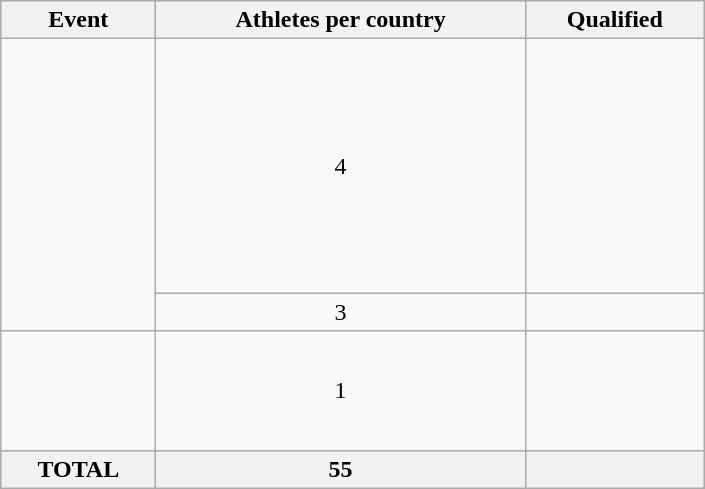<table class=wikitable width=470>
<tr>
<th>Event</th>
<th>Athletes per country</th>
<th>Qualified</th>
</tr>
<tr>
<td rowspan="2"></td>
<td align="center">4</td>
<td><br><br><br><br><br><br><br><br><br></td>
</tr>
<tr>
<td align="center">3</td>
<td></td>
</tr>
<tr>
<td></td>
<td align="center">1</td>
<td><br><br><br><br></td>
</tr>
<tr>
<th>TOTAL</th>
<th>55</th>
<th></th>
</tr>
</table>
